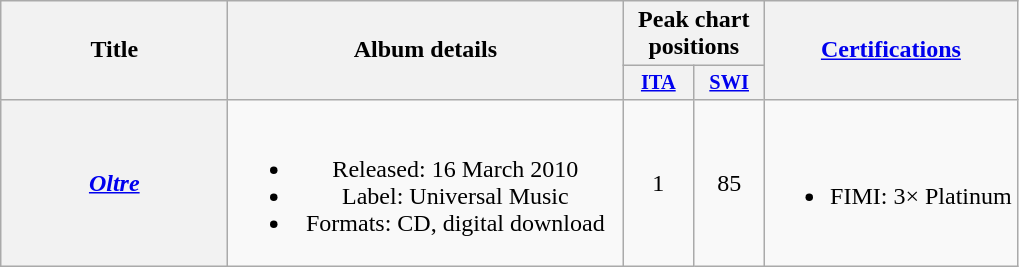<table class="wikitable plainrowheaders" style="text-align:center;">
<tr>
<th scope="col" rowspan="2" style="width:9em;">Title</th>
<th scope="col" rowspan="2" style="width:16em;">Album details</th>
<th scope="col" colspan="2">Peak chart positions</th>
<th scope="col" rowspan="2"><a href='#'>Certifications</a></th>
</tr>
<tr>
<th scope="col" style="width:3em;font-size:85%;"><a href='#'>ITA</a><br></th>
<th scope="col" style="width:3em;font-size:85%;"><a href='#'>SWI</a><br></th>
</tr>
<tr>
<th scope="row"><em><a href='#'>Oltre</a></em></th>
<td><br><ul><li>Released: 16 March 2010</li><li>Label: Universal Music</li><li>Formats: CD, digital download</li></ul></td>
<td>1</td>
<td>85</td>
<td><br><ul><li>FIMI: 3× Platinum</li></ul></td>
</tr>
</table>
